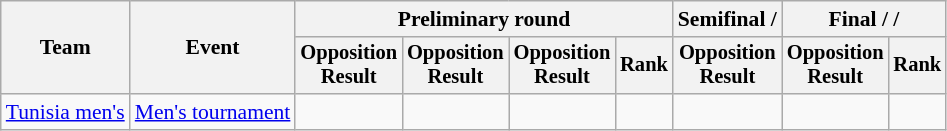<table class=wikitable style=font-size:90%>
<tr>
<th rowspan=2>Team</th>
<th rowspan=2>Event</th>
<th colspan=4>Preliminary round</th>
<th>Semifinal / </th>
<th colspan=2>Final /  / </th>
</tr>
<tr style=font-size:95%>
<th>Opposition<br>Result</th>
<th>Opposition<br>Result</th>
<th>Opposition<br>Result</th>
<th>Rank</th>
<th>Opposition<br>Result</th>
<th>Opposition<br>Result</th>
<th>Rank</th>
</tr>
<tr align=center>
<td align=left><a href='#'>Tunisia men's</a></td>
<td align=left><a href='#'>Men's tournament</a></td>
<td></td>
<td></td>
<td></td>
<td></td>
<td></td>
<td></td>
<td></td>
</tr>
</table>
